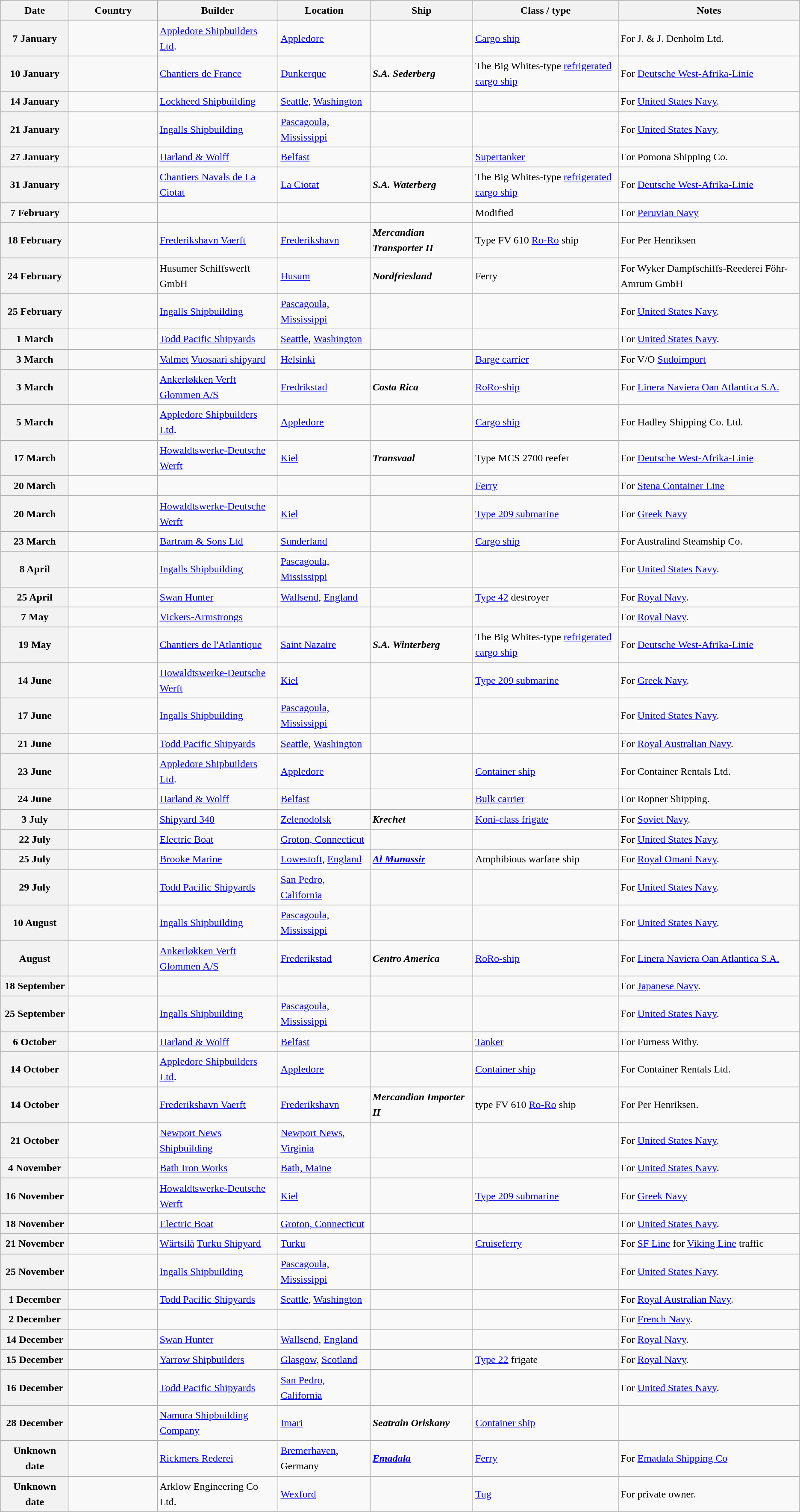<table class="wikitable sortable" style="font-size:1.00em; line-height:1.5em;">
<tr>
<th width="100">Date</th>
<th width="130">Country</th>
<th>Builder</th>
<th>Location</th>
<th>Ship</th>
<th>Class / type</th>
<th>Notes</th>
</tr>
<tr ---->
<th>7 January</th>
<td></td>
<td><a href='#'>Appledore Shipbuilders Ltd</a>.</td>
<td><a href='#'>Appledore</a></td>
<td><strong></strong></td>
<td><a href='#'>Cargo ship</a></td>
<td>For J. & J. Denholm Ltd.</td>
</tr>
<tr>
<th>10 January</th>
<td></td>
<td><a href='#'>Chantiers de France</a></td>
<td><a href='#'>Dunkerque</a></td>
<td><strong><em> S.A. Sederberg</em></strong></td>
<td>The Big Whites-type <a href='#'>refrigerated cargo ship</a></td>
<td>For <a href='#'>Deutsche West-Afrika-Linie</a></td>
</tr>
<tr>
<th>14 January</th>
<td></td>
<td><a href='#'>Lockheed Shipbuilding</a></td>
<td><a href='#'>Seattle</a>, <a href='#'>Washington</a></td>
<td><strong></strong></td>
<td></td>
<td>For <a href='#'>United States Navy</a>.</td>
</tr>
<tr>
<th>21 January</th>
<td></td>
<td><a href='#'>Ingalls Shipbuilding</a></td>
<td><a href='#'>Pascagoula, Mississippi</a></td>
<td><strong></strong></td>
<td></td>
<td>For <a href='#'>United States Navy</a>.</td>
</tr>
<tr ---->
<th>27 January</th>
<td></td>
<td><a href='#'>Harland & Wolff</a></td>
<td><a href='#'>Belfast</a></td>
<td><strong></strong></td>
<td><a href='#'>Supertanker</a></td>
<td>For Pomona Shipping Co.</td>
</tr>
<tr>
<th>31 January</th>
<td></td>
<td><a href='#'>Chantiers Navals de La Ciotat</a></td>
<td><a href='#'>La Ciotat</a></td>
<td><strong><em> S.A. Waterberg</em></strong></td>
<td>The Big Whites-type <a href='#'>refrigerated cargo ship</a></td>
<td>For <a href='#'>Deutsche West-Afrika-Linie</a></td>
</tr>
<tr>
<th>7 February</th>
<td></td>
<td></td>
<td></td>
<td><strong></strong></td>
<td>Modified </td>
<td>For <a href='#'>Peruvian Navy</a></td>
</tr>
<tr>
<th>18 February</th>
<td></td>
<td><a href='#'>Frederikshavn Vaerft</a></td>
<td><a href='#'>Frederikshavn</a></td>
<td><strong><em>Mercandian Transporter II</em></strong></td>
<td>Type FV 610 <a href='#'>Ro-Ro</a> ship</td>
<td>For Per Henriksen</td>
</tr>
<tr>
<th>24 February</th>
<td></td>
<td>Husumer Schiffswerft GmbH</td>
<td><a href='#'>Husum</a></td>
<td><strong><em>Nordfriesland</em></strong></td>
<td>Ferry</td>
<td>For Wyker Dampfschiffs-Reederei Föhr-Amrum GmbH</td>
</tr>
<tr>
<th>25 February</th>
<td></td>
<td><a href='#'>Ingalls Shipbuilding</a></td>
<td><a href='#'>Pascagoula, Mississippi</a></td>
<td><strong></strong></td>
<td></td>
<td>For <a href='#'>United States Navy</a>.</td>
</tr>
<tr>
<th>1 March</th>
<td></td>
<td><a href='#'>Todd Pacific Shipyards</a></td>
<td><a href='#'>Seattle</a>, <a href='#'>Washington</a></td>
<td><strong></strong></td>
<td></td>
<td>For <a href='#'>United States Navy</a>.</td>
</tr>
<tr>
<th>3 March</th>
<td></td>
<td><a href='#'>Valmet</a> <a href='#'>Vuosaari shipyard</a></td>
<td><a href='#'>Helsinki</a></td>
<td><strong></strong></td>
<td><a href='#'>Barge carrier</a></td>
<td>For V/O <a href='#'>Sudoimport</a></td>
</tr>
<tr>
<th>3 March</th>
<td></td>
<td><a href='#'>Ankerløkken Verft Glommen A/S</a></td>
<td><a href='#'>Fredrikstad</a></td>
<td><strong><em>Costa Rica</em></strong></td>
<td><a href='#'>RoRo-ship</a></td>
<td>For <a href='#'>Linera Naviera Oan Atlantica S.A.</a></td>
</tr>
<tr ---->
<th>5 March</th>
<td></td>
<td><a href='#'>Appledore Shipbuilders Ltd</a>.</td>
<td><a href='#'>Appledore</a></td>
<td><strong></strong></td>
<td><a href='#'>Cargo ship</a></td>
<td>For Hadley Shipping Co. Ltd.</td>
</tr>
<tr>
<th>17 March</th>
<td></td>
<td><a href='#'>Howaldtswerke-Deutsche Werft</a></td>
<td><a href='#'>Kiel</a></td>
<td><strong><em>Transvaal</em></strong></td>
<td>Type MCS 2700 reefer</td>
<td>For <a href='#'>Deutsche West-Afrika-Linie</a></td>
</tr>
<tr>
<th>20 March</th>
<td></td>
<td></td>
<td></td>
<td><strong></strong></td>
<td><a href='#'>Ferry</a></td>
<td>For <a href='#'>Stena Container Line</a></td>
</tr>
<tr>
<th>20 March</th>
<td></td>
<td><a href='#'>Howaldtswerke-Deutsche Werft</a></td>
<td><a href='#'>Kiel</a></td>
<td><strong></strong></td>
<td><a href='#'>Type 209 submarine</a></td>
<td>For  <a href='#'>Greek Navy</a></td>
</tr>
<tr ---->
<th>23 March</th>
<td></td>
<td><a href='#'>Bartram & Sons Ltd</a></td>
<td><a href='#'>Sunderland</a></td>
<td><strong></strong></td>
<td><a href='#'>Cargo ship</a></td>
<td>For Australind Steamship Co.</td>
</tr>
<tr>
<th>8 April</th>
<td></td>
<td><a href='#'>Ingalls Shipbuilding</a></td>
<td><a href='#'>Pascagoula, Mississippi</a></td>
<td><strong></strong></td>
<td></td>
<td>For <a href='#'>United States Navy</a>.</td>
</tr>
<tr>
<th>25 April</th>
<td></td>
<td><a href='#'>Swan Hunter</a></td>
<td><a href='#'>Wallsend</a>, <a href='#'>England</a></td>
<td><strong></strong></td>
<td><a href='#'>Type 42</a> destroyer</td>
<td>For <a href='#'>Royal Navy</a>.</td>
</tr>
<tr>
<th>7 May</th>
<td></td>
<td><a href='#'>Vickers-Armstrongs</a></td>
<td></td>
<td><strong></strong></td>
<td></td>
<td>For <a href='#'>Royal Navy</a>.</td>
</tr>
<tr>
<th>19 May</th>
<td></td>
<td><a href='#'>Chantiers de l'Atlantique</a></td>
<td><a href='#'>Saint Nazaire</a></td>
<td><strong><em> S.A. Winterberg</em></strong></td>
<td>The Big Whites-type <a href='#'>refrigerated cargo ship</a></td>
<td>For <a href='#'>Deutsche West-Afrika-Linie</a></td>
</tr>
<tr>
<th>14 June</th>
<td></td>
<td><a href='#'>Howaldtswerke-Deutsche Werft</a></td>
<td><a href='#'>Kiel</a></td>
<td><strong></strong></td>
<td><a href='#'>Type 209 submarine</a></td>
<td>For <a href='#'>Greek Navy</a>.</td>
</tr>
<tr>
<th>17 June</th>
<td></td>
<td><a href='#'>Ingalls Shipbuilding</a></td>
<td><a href='#'>Pascagoula, Mississippi</a></td>
<td><strong></strong></td>
<td></td>
<td>For <a href='#'>United States Navy</a>.</td>
</tr>
<tr>
<th>21 June</th>
<td></td>
<td><a href='#'>Todd Pacific Shipyards</a></td>
<td><a href='#'>Seattle</a>, <a href='#'>Washington</a></td>
<td><strong></strong></td>
<td></td>
<td>For <a href='#'>Royal Australian Navy</a>.</td>
</tr>
<tr ---->
<th>23 June</th>
<td></td>
<td><a href='#'>Appledore Shipbuilders Ltd</a>.</td>
<td><a href='#'>Appledore</a></td>
<td><strong></strong></td>
<td><a href='#'>Container ship</a></td>
<td>For Container Rentals Ltd.</td>
</tr>
<tr ---->
<th>24 June</th>
<td></td>
<td><a href='#'>Harland & Wolff</a></td>
<td><a href='#'>Belfast</a></td>
<td><strong></strong></td>
<td><a href='#'>Bulk carrier</a></td>
<td>For Ropner Shipping.</td>
</tr>
<tr>
<th>3 July</th>
<td></td>
<td><a href='#'>Shipyard 340</a></td>
<td><a href='#'>Zelenodolsk</a></td>
<td><strong><em>Krechet</em></strong></td>
<td><a href='#'>Koni-class frigate</a></td>
<td>For <a href='#'>Soviet Navy</a>.</td>
</tr>
<tr>
<th>22 July</th>
<td></td>
<td><a href='#'>Electric Boat</a></td>
<td><a href='#'>Groton, Connecticut</a></td>
<td><strong></strong></td>
<td></td>
<td>For <a href='#'>United States Navy</a>.</td>
</tr>
<tr>
<th>25 July</th>
<td></td>
<td><a href='#'>Brooke Marine</a></td>
<td><a href='#'>Lowestoft</a>, <a href='#'>England</a></td>
<td><strong><a href='#'><em>Al Munassir</em></a></strong></td>
<td>Amphibious warfare ship</td>
<td>For <a href='#'>Royal Omani Navy</a>.</td>
</tr>
<tr>
<th>29 July</th>
<td></td>
<td><a href='#'>Todd Pacific Shipyards</a></td>
<td><a href='#'>San Pedro, California</a></td>
<td><strong></strong></td>
<td></td>
<td>For <a href='#'>United States Navy</a>.</td>
</tr>
<tr>
<th>10 August</th>
<td></td>
<td><a href='#'>Ingalls Shipbuilding</a></td>
<td><a href='#'>Pascagoula, Mississippi</a></td>
<td><strong></strong></td>
<td></td>
<td>For <a href='#'>United States Navy</a>.</td>
</tr>
<tr>
<th>August</th>
<td></td>
<td><a href='#'>Ankerløkken Verft Glommen A/S</a></td>
<td><a href='#'>Frederikstad</a></td>
<td><strong><em>Centro America</em></strong></td>
<td><a href='#'>RoRo-ship</a></td>
<td>For <a href='#'>Linera Naviera Oan Atlantica S.A.</a></td>
</tr>
<tr>
<th>18 September</th>
<td></td>
<td></td>
<td></td>
<td><strong></strong></td>
<td></td>
<td>For <a href='#'>Japanese Navy</a>.</td>
</tr>
<tr>
<th>25 September</th>
<td></td>
<td><a href='#'>Ingalls Shipbuilding</a></td>
<td><a href='#'>Pascagoula, Mississippi</a></td>
<td><strong></strong></td>
<td></td>
<td>For <a href='#'>United States Navy</a>.</td>
</tr>
<tr ---->
<th>6 October</th>
<td></td>
<td><a href='#'>Harland & Wolff</a></td>
<td><a href='#'>Belfast</a></td>
<td><strong></strong></td>
<td><a href='#'>Tanker</a></td>
<td>For Furness Withy.</td>
</tr>
<tr ---->
<th>14 October</th>
<td></td>
<td><a href='#'>Appledore Shipbuilders Ltd</a>.</td>
<td><a href='#'>Appledore</a></td>
<td><strong></strong></td>
<td><a href='#'>Container ship</a></td>
<td>For Container Rentals Ltd.</td>
</tr>
<tr>
<th>14 October</th>
<td></td>
<td><a href='#'>Frederikshavn Vaerft</a></td>
<td><a href='#'>Frederikshavn</a></td>
<td><strong><em>Mercandian Importer II</em></strong></td>
<td>type FV 610 <a href='#'>Ro-Ro</a> ship</td>
<td>For Per Henriksen.</td>
</tr>
<tr>
<th>21 October</th>
<td></td>
<td><a href='#'>Newport News Shipbuilding</a></td>
<td><a href='#'>Newport News, Virginia</a></td>
<td><strong></strong></td>
<td></td>
<td>For <a href='#'>United States Navy</a>.</td>
</tr>
<tr>
<th>4 November</th>
<td></td>
<td><a href='#'>Bath Iron Works</a></td>
<td><a href='#'>Bath, Maine</a></td>
<td><strong></strong></td>
<td></td>
<td>For <a href='#'>United States Navy</a>.</td>
</tr>
<tr>
<th>16 November</th>
<td></td>
<td><a href='#'>Howaldtswerke-Deutsche Werft</a></td>
<td><a href='#'>Kiel</a></td>
<td><strong></strong></td>
<td><a href='#'>Type 209 submarine</a></td>
<td>For <a href='#'>Greek Navy</a></td>
</tr>
<tr>
<th>18 November</th>
<td></td>
<td><a href='#'>Electric Boat</a></td>
<td><a href='#'>Groton, Connecticut</a></td>
<td><strong></strong></td>
<td></td>
<td>For <a href='#'>United States Navy</a>.</td>
</tr>
<tr>
<th>21 November</th>
<td></td>
<td><a href='#'>Wärtsilä</a> <a href='#'>Turku Shipyard</a></td>
<td><a href='#'>Turku</a></td>
<td><strong></strong></td>
<td><a href='#'>Cruiseferry</a></td>
<td>For <a href='#'>SF Line</a> for <a href='#'>Viking Line</a> traffic</td>
</tr>
<tr>
<th>25 November</th>
<td></td>
<td><a href='#'>Ingalls Shipbuilding</a></td>
<td><a href='#'>Pascagoula, Mississippi</a></td>
<td><strong></strong></td>
<td></td>
<td>For <a href='#'>United States Navy</a>.</td>
</tr>
<tr>
<th>1 December</th>
<td></td>
<td><a href='#'>Todd Pacific Shipyards</a></td>
<td><a href='#'>Seattle</a>, <a href='#'>Washington</a></td>
<td><strong></strong></td>
<td></td>
<td>For <a href='#'>Royal Australian Navy</a>.</td>
</tr>
<tr>
<th>2 December</th>
<td></td>
<td></td>
<td></td>
<td><strong></strong></td>
<td></td>
<td>For <a href='#'>French Navy</a>.</td>
</tr>
<tr>
<th>14 December</th>
<td></td>
<td><a href='#'>Swan Hunter</a></td>
<td><a href='#'>Wallsend</a>, <a href='#'>England</a></td>
<td><strong></strong></td>
<td></td>
<td>For <a href='#'>Royal Navy</a>.</td>
</tr>
<tr>
<th>15 December</th>
<td></td>
<td><a href='#'>Yarrow Shipbuilders</a></td>
<td><a href='#'>Glasgow</a>, <a href='#'>Scotland</a></td>
<td><strong></strong></td>
<td><a href='#'>Type 22</a> frigate</td>
<td>For <a href='#'>Royal Navy</a>.</td>
</tr>
<tr>
<th>16 December</th>
<td></td>
<td><a href='#'>Todd Pacific Shipyards</a></td>
<td><a href='#'>San Pedro, California</a></td>
<td><strong></strong></td>
<td></td>
<td>For <a href='#'>United States Navy</a>.</td>
</tr>
<tr>
<th>28 December</th>
<td></td>
<td><a href='#'>Namura Shipbuilding Company</a></td>
<td><a href='#'>Imari</a></td>
<td><strong><em>Seatrain Oriskany</em></strong></td>
<td><a href='#'>Container ship</a></td>
<td></td>
</tr>
<tr>
<th>Unknown date</th>
<td></td>
<td><a href='#'>Rickmers Rederei</a></td>
<td><a href='#'>Bremerhaven</a>, Germany</td>
<td><strong><a href='#'><em>Emadala</em></a></strong></td>
<td><a href='#'>Ferry</a></td>
<td>For <a href='#'>Emadala Shipping Co</a></td>
</tr>
<tr ---->
<th>Unknown date</th>
<td></td>
<td>Arklow Engineering Co Ltd.</td>
<td><a href='#'>Wexford</a></td>
<td><strong></strong></td>
<td><a href='#'>Tug</a></td>
<td>For private owner.</td>
</tr>
</table>
